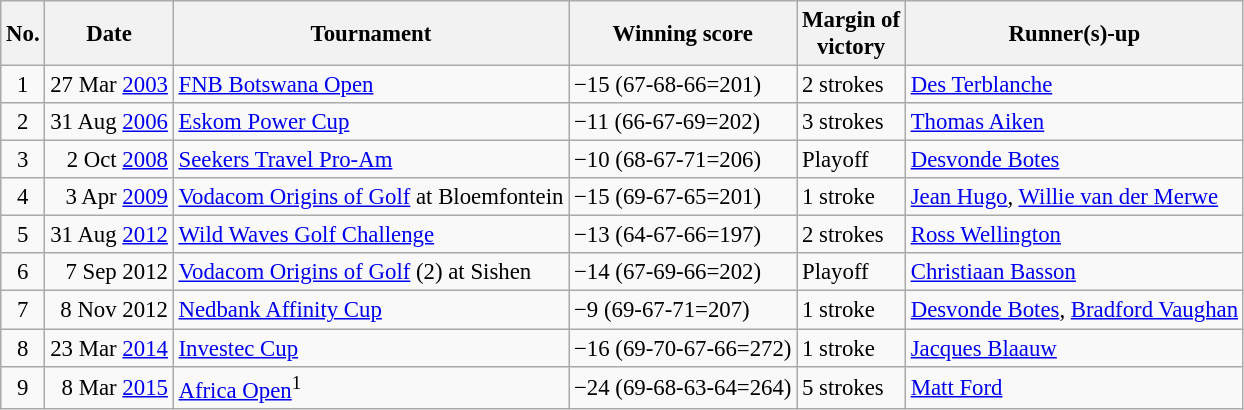<table class="wikitable" style="font-size:95%;">
<tr>
<th>No.</th>
<th>Date</th>
<th>Tournament</th>
<th>Winning score</th>
<th>Margin of<br>victory</th>
<th>Runner(s)-up</th>
</tr>
<tr>
<td align=center>1</td>
<td align=right>27 Mar <a href='#'>2003</a></td>
<td><a href='#'>FNB Botswana Open</a></td>
<td>−15 (67-68-66=201)</td>
<td>2 strokes</td>
<td> <a href='#'>Des Terblanche</a></td>
</tr>
<tr>
<td align=center>2</td>
<td align=right>31 Aug <a href='#'>2006</a></td>
<td><a href='#'>Eskom Power Cup</a></td>
<td>−11 (66-67-69=202)</td>
<td>3 strokes</td>
<td> <a href='#'>Thomas Aiken</a></td>
</tr>
<tr>
<td align=center>3</td>
<td align=right>2 Oct <a href='#'>2008</a></td>
<td><a href='#'>Seekers Travel Pro-Am</a></td>
<td>−10 (68-67-71=206)</td>
<td>Playoff</td>
<td> <a href='#'>Desvonde Botes</a></td>
</tr>
<tr>
<td align=center>4</td>
<td align=right>3 Apr <a href='#'>2009</a></td>
<td><a href='#'>Vodacom Origins of Golf</a> at Bloemfontein</td>
<td>−15 (69-67-65=201)</td>
<td>1 stroke</td>
<td> <a href='#'>Jean Hugo</a>,  <a href='#'>Willie van der Merwe</a></td>
</tr>
<tr>
<td align=center>5</td>
<td align=right>31 Aug <a href='#'>2012</a></td>
<td><a href='#'>Wild Waves Golf Challenge</a></td>
<td>−13 (64-67-66=197)</td>
<td>2 strokes</td>
<td> <a href='#'>Ross Wellington</a></td>
</tr>
<tr>
<td align=center>6</td>
<td align=right>7 Sep 2012</td>
<td><a href='#'>Vodacom Origins of Golf</a> (2) at Sishen</td>
<td>−14 (67-69-66=202)</td>
<td>Playoff</td>
<td> <a href='#'>Christiaan Basson</a></td>
</tr>
<tr>
<td align=center>7</td>
<td align=right>8 Nov 2012</td>
<td><a href='#'>Nedbank Affinity Cup</a></td>
<td>−9 (69-67-71=207)</td>
<td>1 stroke</td>
<td> <a href='#'>Desvonde Botes</a>,  <a href='#'>Bradford Vaughan</a></td>
</tr>
<tr>
<td align=center>8</td>
<td align=right>23 Mar <a href='#'>2014</a></td>
<td><a href='#'>Investec Cup</a></td>
<td>−16 (69-70-67-66=272)</td>
<td>1 stroke</td>
<td> <a href='#'>Jacques Blaauw</a></td>
</tr>
<tr>
<td align=center>9</td>
<td align=right>8 Mar <a href='#'>2015</a></td>
<td><a href='#'>Africa Open</a><sup>1</sup></td>
<td>−24 (69-68-63-64=264)</td>
<td>5 strokes</td>
<td> <a href='#'>Matt Ford</a></td>
</tr>
</table>
